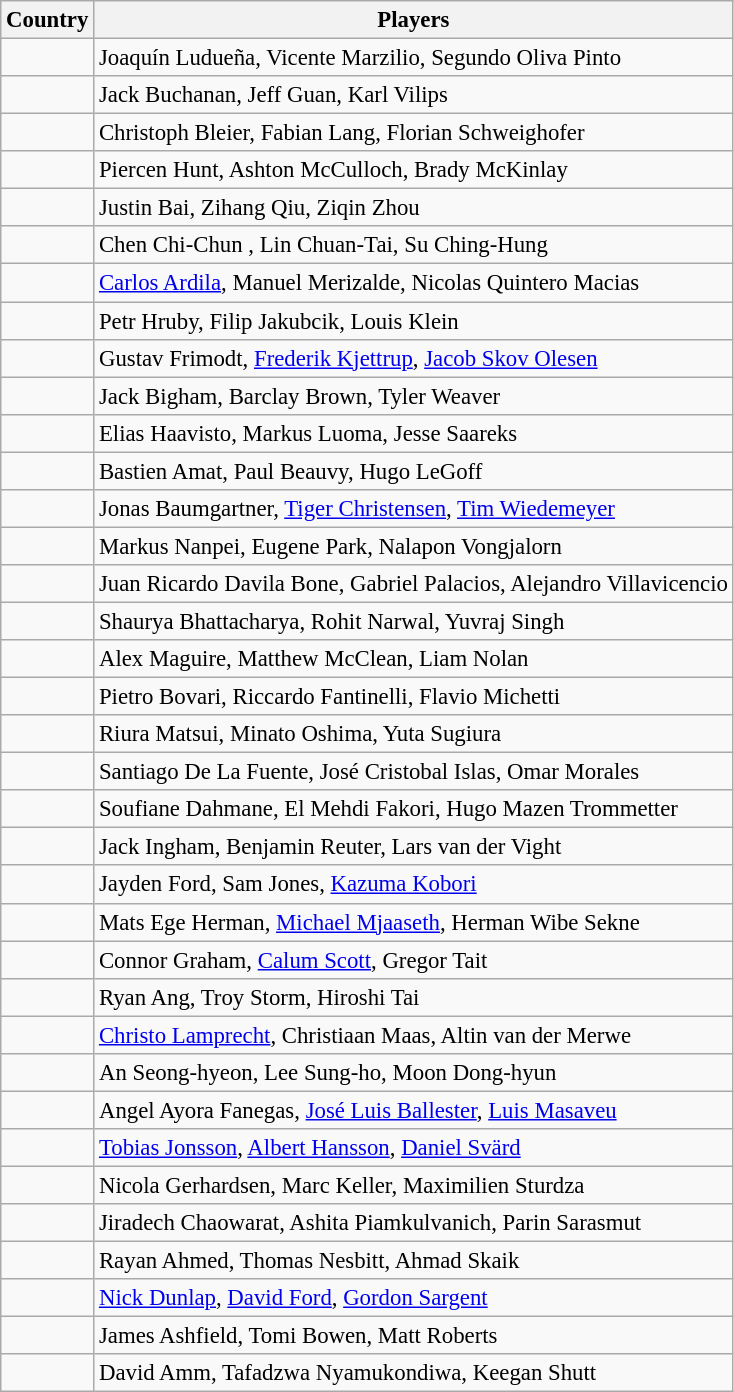<table class="wikitable" style="font-size:95%;">
<tr>
<th>Country</th>
<th>Players</th>
</tr>
<tr>
<td></td>
<td>Joaquín Ludueña, Vicente Marzilio, Segundo Oliva Pinto</td>
</tr>
<tr>
<td></td>
<td>Jack Buchanan, Jeff Guan, Karl Vilips</td>
</tr>
<tr>
<td></td>
<td>Christoph Bleier, Fabian Lang, Florian Schweighofer</td>
</tr>
<tr>
<td></td>
<td>Piercen Hunt, Ashton McCulloch, Brady McKinlay</td>
</tr>
<tr>
<td></td>
<td>Justin Bai, Zihang Qiu, Ziqin Zhou</td>
</tr>
<tr>
<td></td>
<td>Chen Chi-Chun , Lin Chuan-Tai, Su Ching-Hung</td>
</tr>
<tr>
<td></td>
<td><a href='#'>Carlos Ardila</a>, Manuel Merizalde, Nicolas Quintero Macias</td>
</tr>
<tr>
<td></td>
<td>Petr Hruby, Filip Jakubcik, Louis Klein</td>
</tr>
<tr>
<td></td>
<td>Gustav Frimodt, <a href='#'>Frederik Kjettrup</a>, <a href='#'>Jacob Skov Olesen</a></td>
</tr>
<tr>
<td></td>
<td>Jack Bigham, Barclay Brown, Tyler Weaver</td>
</tr>
<tr>
<td></td>
<td>Elias Haavisto, Markus Luoma, Jesse Saareks</td>
</tr>
<tr>
<td></td>
<td>Bastien Amat, Paul Beauvy, Hugo LeGoff</td>
</tr>
<tr>
<td></td>
<td>Jonas Baumgartner, <a href='#'>Tiger Christensen</a>, <a href='#'>Tim Wiedemeyer</a></td>
</tr>
<tr>
<td></td>
<td>Markus Nanpei, Eugene Park, Nalapon Vongjalorn</td>
</tr>
<tr>
<td></td>
<td>Juan Ricardo Davila Bone, Gabriel Palacios, Alejandro Villavicencio</td>
</tr>
<tr>
<td></td>
<td>Shaurya Bhattacharya, Rohit Narwal, Yuvraj Singh</td>
</tr>
<tr>
<td></td>
<td>Alex Maguire, Matthew McClean, Liam Nolan</td>
</tr>
<tr>
<td></td>
<td>Pietro Bovari, Riccardo Fantinelli, Flavio Michetti</td>
</tr>
<tr>
<td></td>
<td>Riura Matsui, Minato Oshima, Yuta Sugiura</td>
</tr>
<tr>
<td></td>
<td>Santiago De La Fuente, José Cristobal Islas, Omar Morales</td>
</tr>
<tr>
<td></td>
<td>Soufiane Dahmane, El Mehdi Fakori, Hugo Mazen Trommetter</td>
</tr>
<tr>
<td></td>
<td>Jack Ingham, Benjamin Reuter, Lars van der Vight</td>
</tr>
<tr>
<td></td>
<td>Jayden Ford, Sam Jones, <a href='#'>Kazuma Kobori</a></td>
</tr>
<tr>
<td></td>
<td>Mats Ege Herman, <a href='#'>Michael Mjaaseth</a>, Herman Wibe Sekne</td>
</tr>
<tr>
<td></td>
<td>Connor Graham, <a href='#'>Calum Scott</a>, Gregor Tait</td>
</tr>
<tr>
<td></td>
<td>Ryan Ang, Troy Storm, Hiroshi Tai</td>
</tr>
<tr>
<td></td>
<td><a href='#'>Christo Lamprecht</a>, Christiaan Maas, Altin van der Merwe</td>
</tr>
<tr>
<td></td>
<td>An Seong-hyeon, Lee Sung-ho, Moon Dong-hyun</td>
</tr>
<tr>
<td></td>
<td>Angel Ayora Fanegas, <a href='#'>José Luis Ballester</a>, <a href='#'>Luis Masaveu</a></td>
</tr>
<tr>
<td></td>
<td><a href='#'>Tobias Jonsson</a>, <a href='#'>Albert Hansson</a>, <a href='#'>Daniel Svärd</a></td>
</tr>
<tr>
<td></td>
<td>Nicola Gerhardsen, Marc Keller, Maximilien Sturdza</td>
</tr>
<tr>
<td></td>
<td>Jiradech Chaowarat, Ashita Piamkulvanich, Parin Sarasmut</td>
</tr>
<tr>
<td></td>
<td>Rayan Ahmed, Thomas Nesbitt, Ahmad Skaik</td>
</tr>
<tr>
<td></td>
<td><a href='#'>Nick Dunlap</a>, <a href='#'>David Ford</a>, <a href='#'>Gordon Sargent</a></td>
</tr>
<tr>
<td></td>
<td>James Ashfield, Tomi Bowen, Matt Roberts</td>
</tr>
<tr>
<td></td>
<td>David Amm, Tafadzwa Nyamukondiwa, Keegan Shutt</td>
</tr>
</table>
